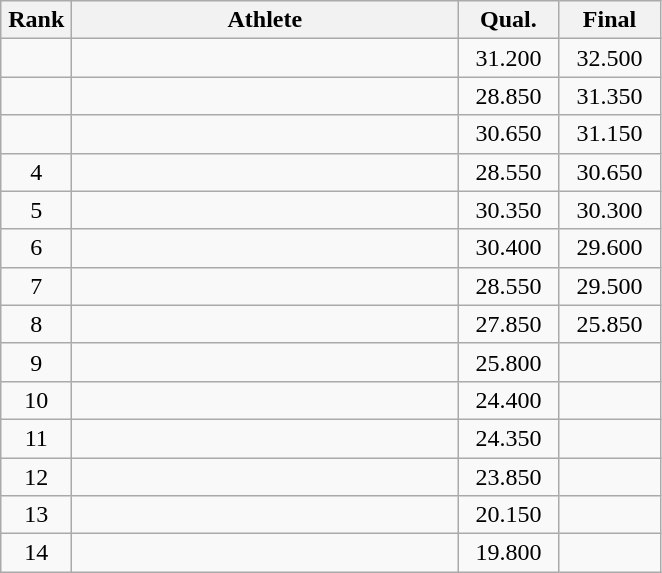<table class=wikitable style="text-align:center">
<tr>
<th width=40>Rank</th>
<th width=250>Athlete</th>
<th width=60>Qual.</th>
<th width=60>Final</th>
</tr>
<tr>
<td></td>
<td align="left"></td>
<td>31.200</td>
<td>32.500</td>
</tr>
<tr>
<td></td>
<td align="left"></td>
<td>28.850</td>
<td>31.350</td>
</tr>
<tr>
<td></td>
<td align="left"></td>
<td>30.650</td>
<td>31.150</td>
</tr>
<tr>
<td>4</td>
<td align="left"></td>
<td>28.550</td>
<td>30.650</td>
</tr>
<tr>
<td>5</td>
<td align="left"></td>
<td>30.350</td>
<td>30.300</td>
</tr>
<tr>
<td>6</td>
<td align="left"></td>
<td>30.400</td>
<td>29.600</td>
</tr>
<tr>
<td>7</td>
<td align="left"></td>
<td>28.550</td>
<td>29.500</td>
</tr>
<tr>
<td>8</td>
<td align="left"></td>
<td>27.850</td>
<td>25.850</td>
</tr>
<tr>
<td>9</td>
<td align="left"></td>
<td>25.800</td>
<td></td>
</tr>
<tr>
<td>10</td>
<td align="left"></td>
<td>24.400</td>
<td></td>
</tr>
<tr>
<td>11</td>
<td align="left"></td>
<td>24.350</td>
<td></td>
</tr>
<tr>
<td>12</td>
<td align="left"></td>
<td>23.850</td>
<td></td>
</tr>
<tr>
<td>13</td>
<td align="left"></td>
<td>20.150</td>
<td></td>
</tr>
<tr>
<td>14</td>
<td align="left"></td>
<td>19.800</td>
<td></td>
</tr>
</table>
